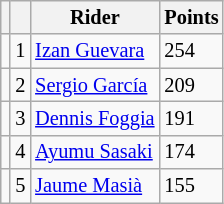<table class="wikitable" style="font-size: 85%;">
<tr>
<th></th>
<th></th>
<th>Rider</th>
<th>Points</th>
</tr>
<tr>
<td></td>
<td align=center>1</td>
<td> <a href='#'>Izan Guevara</a></td>
<td align=left>254</td>
</tr>
<tr>
<td></td>
<td align=center>2</td>
<td> <a href='#'>Sergio García</a></td>
<td align=left>209</td>
</tr>
<tr>
<td></td>
<td align=center>3</td>
<td> <a href='#'>Dennis Foggia</a></td>
<td align=left>191</td>
</tr>
<tr>
<td></td>
<td align=center>4</td>
<td> <a href='#'>Ayumu Sasaki</a></td>
<td align=left>174</td>
</tr>
<tr>
<td></td>
<td align=center>5</td>
<td> <a href='#'>Jaume Masià</a></td>
<td align=left>155</td>
</tr>
</table>
